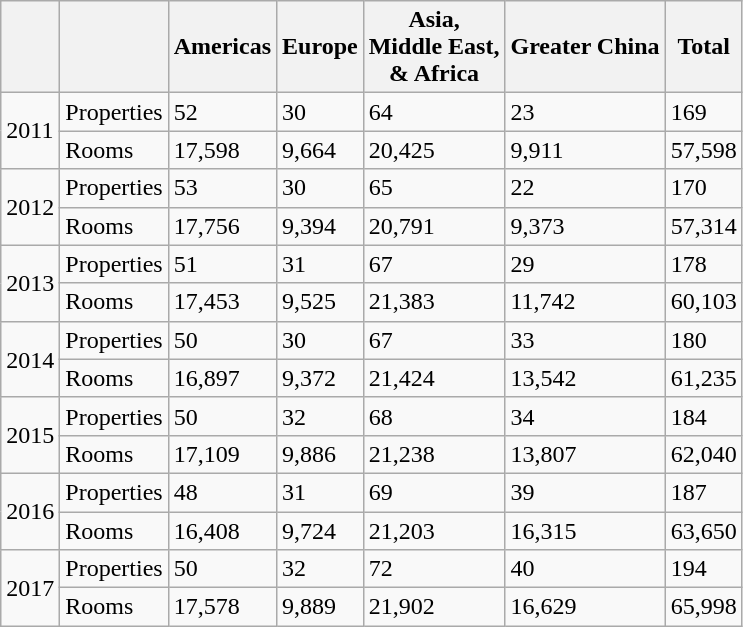<table class="wikitable mw-collapsible mw-collapsed">
<tr>
<th class="unsortable"></th>
<th></th>
<th>Americas</th>
<th>Europe</th>
<th>Asia,<br>Middle East,<br>& Africa</th>
<th>Greater China</th>
<th>Total</th>
</tr>
<tr>
<td rowspan=2>2011</td>
<td>Properties</td>
<td>52</td>
<td>30</td>
<td>64</td>
<td>23</td>
<td>169</td>
</tr>
<tr>
<td>Rooms</td>
<td>17,598</td>
<td>9,664</td>
<td>20,425</td>
<td>9,911</td>
<td>57,598</td>
</tr>
<tr>
<td rowspan=2>2012</td>
<td>Properties</td>
<td>53</td>
<td>30</td>
<td>65</td>
<td>22</td>
<td>170</td>
</tr>
<tr>
<td>Rooms</td>
<td>17,756</td>
<td>9,394</td>
<td>20,791</td>
<td>9,373</td>
<td>57,314</td>
</tr>
<tr>
<td rowspan=2>2013</td>
<td>Properties</td>
<td>51</td>
<td>31</td>
<td>67</td>
<td>29</td>
<td>178</td>
</tr>
<tr>
<td>Rooms</td>
<td>17,453</td>
<td>9,525</td>
<td>21,383</td>
<td>11,742</td>
<td>60,103</td>
</tr>
<tr>
<td rowspan=2>2014</td>
<td>Properties</td>
<td>50</td>
<td>30</td>
<td>67</td>
<td>33</td>
<td>180</td>
</tr>
<tr>
<td>Rooms</td>
<td>16,897</td>
<td>9,372</td>
<td>21,424</td>
<td>13,542</td>
<td>61,235</td>
</tr>
<tr>
<td rowspan=2>2015</td>
<td>Properties</td>
<td>50</td>
<td>32</td>
<td>68</td>
<td>34</td>
<td>184</td>
</tr>
<tr>
<td>Rooms</td>
<td>17,109</td>
<td>9,886</td>
<td>21,238</td>
<td>13,807</td>
<td>62,040</td>
</tr>
<tr>
<td rowspan=2>2016</td>
<td>Properties</td>
<td>48</td>
<td>31</td>
<td>69</td>
<td>39</td>
<td>187</td>
</tr>
<tr>
<td>Rooms</td>
<td>16,408</td>
<td>9,724</td>
<td>21,203</td>
<td>16,315</td>
<td>63,650</td>
</tr>
<tr>
<td rowspan=2>2017</td>
<td>Properties</td>
<td>50</td>
<td>32</td>
<td>72</td>
<td>40</td>
<td>194</td>
</tr>
<tr>
<td>Rooms</td>
<td>17,578</td>
<td>9,889</td>
<td>21,902</td>
<td>16,629</td>
<td>65,998</td>
</tr>
</table>
